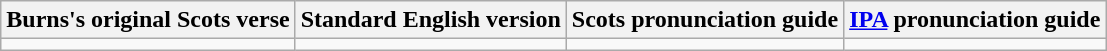<table class="wikitable">
<tr>
<th>Burns's original Scots verse</th>
<th>Standard English version<br></th>
<th>Scots pronunciation guide<br></th>
<th><a href='#'>IPA</a> pronunciation guide<br></th>
</tr>
<tr>
<td></td>
<td></td>
<td></td>
<td></td>
</tr>
</table>
